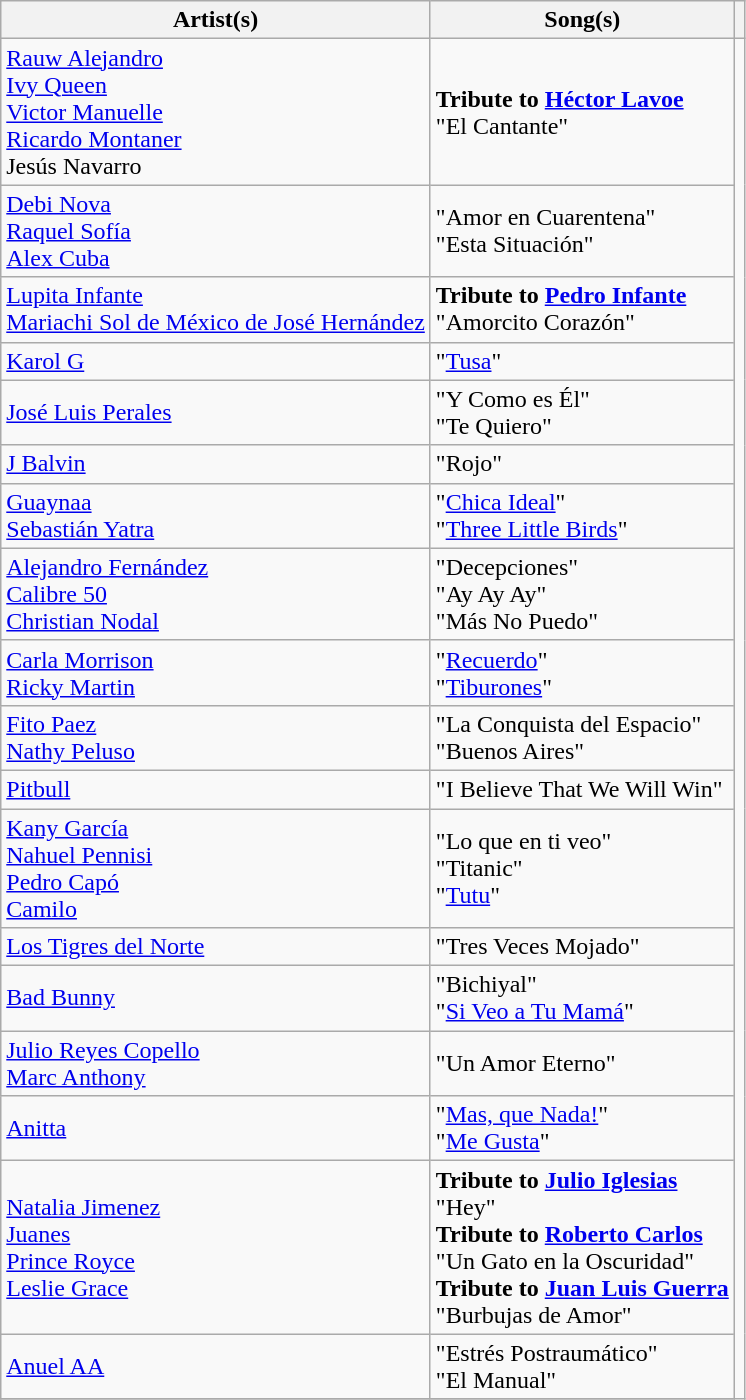<table class="wikitable">
<tr>
<th>Artist(s)</th>
<th>Song(s)</th>
<th></th>
</tr>
<tr>
<td><a href='#'>Rauw Alejandro</a><br><a href='#'>Ivy Queen</a><br><a href='#'>Victor Manuelle</a><br><a href='#'>Ricardo Montaner</a><br>Jesús Navarro</td>
<td><strong>Tribute to <a href='#'>Héctor Lavoe</a></strong> <br>"El Cantante"</td>
<td rowspan="32" align="center"></td>
</tr>
<tr>
<td><a href='#'>Debi Nova</a><br><a href='#'>Raquel Sofía</a> <br><a href='#'>Alex Cuba</a></td>
<td>"Amor en Cuarentena"<br>"Esta Situación"</td>
</tr>
<tr>
<td><a href='#'>Lupita Infante</a><br><a href='#'>Mariachi Sol de México de José Hernández</a></td>
<td><strong>Tribute to <a href='#'>Pedro Infante</a></strong><br>"Amorcito Corazón"</td>
</tr>
<tr>
<td><a href='#'>Karol G</a></td>
<td>"<a href='#'>Tusa</a>"</td>
</tr>
<tr>
<td><a href='#'>José Luis Perales</a></td>
<td>"Y Como es Él"<br>"Te Quiero"</td>
</tr>
<tr>
<td><a href='#'>J Balvin</a></td>
<td>"Rojo"</td>
</tr>
<tr>
<td><a href='#'>Guaynaa</a><br><a href='#'>Sebastián Yatra</a></td>
<td>"<a href='#'>Chica Ideal</a>"<br>"<a href='#'>Three Little Birds</a>"</td>
</tr>
<tr>
<td><a href='#'>Alejandro Fernández</a><br><a href='#'>Calibre 50</a><br><a href='#'>Christian Nodal</a></td>
<td>"Decepciones"<br>"Ay Ay Ay"<br>"Más No Puedo"</td>
</tr>
<tr>
<td><a href='#'>Carla Morrison</a><br><a href='#'>Ricky Martin</a></td>
<td>"<a href='#'>Recuerdo</a>"<br>"<a href='#'>Tiburones</a>"</td>
</tr>
<tr>
<td><a href='#'>Fito Paez</a><br><a href='#'>Nathy Peluso</a></td>
<td>"La Conquista del Espacio"<br>"Buenos Aires"</td>
</tr>
<tr>
<td><a href='#'>Pitbull</a></td>
<td>"I Believe That We Will Win"</td>
</tr>
<tr>
<td><a href='#'>Kany García</a><br><a href='#'>Nahuel Pennisi</a><br><a href='#'>Pedro Capó</a><br><a href='#'>Camilo</a></td>
<td>"Lo que en ti veo"<br>"Titanic"<br>"<a href='#'>Tutu</a>"</td>
</tr>
<tr>
<td><a href='#'>Los Tigres del Norte</a></td>
<td>"Tres Veces Mojado"</td>
</tr>
<tr>
<td><a href='#'>Bad Bunny</a></td>
<td>"Bichiyal"<br>"<a href='#'>Si Veo a Tu Mamá</a>"</td>
</tr>
<tr>
<td><a href='#'>Julio Reyes Copello</a><br><a href='#'>Marc Anthony</a></td>
<td>"Un Amor Eterno"</td>
</tr>
<tr>
<td><a href='#'>Anitta</a></td>
<td>"<a href='#'>Mas, que Nada!</a>"<br>"<a href='#'>Me Gusta</a>"</td>
</tr>
<tr>
<td><a href='#'>Natalia Jimenez</a><br><a href='#'>Juanes</a><br><a href='#'>Prince Royce</a><br><a href='#'>Leslie Grace</a></td>
<td><strong>Tribute to <a href='#'>Julio Iglesias</a></strong><br>"Hey"<br><strong>Tribute to <a href='#'>Roberto Carlos</a></strong><br>"Un Gato en la Oscuridad"<br><strong>Tribute to <a href='#'>Juan Luis Guerra</a></strong><br>"Burbujas de Amor"</td>
</tr>
<tr>
<td><a href='#'>Anuel AA</a></td>
<td>"Estrés Postraumático"<br>"El Manual"</td>
</tr>
<tr>
</tr>
</table>
